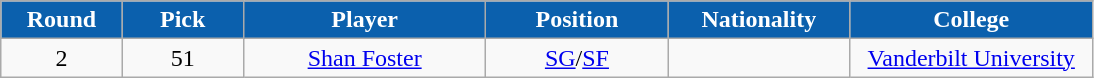<table class="wikitable sortable sortable">
<tr>
<th style="background:#0b60ad; color:white" width="10%">Round</th>
<th style="background:#0b60ad; color:white" width="10%">Pick</th>
<th style="background:#0b60ad; color:white" width="20%">Player</th>
<th style="background:#0b60ad; color:white" width="15%">Position</th>
<th style="background:#0b60ad; color:white" width="15%">Nationality</th>
<th style="background:#0b60ad; color:white" width="20%">College</th>
</tr>
<tr style="text-align: center">
<td>2</td>
<td>51</td>
<td><a href='#'>Shan Foster</a></td>
<td><a href='#'>SG</a>/<a href='#'>SF</a></td>
<td></td>
<td><a href='#'>Vanderbilt University</a></td>
</tr>
</table>
